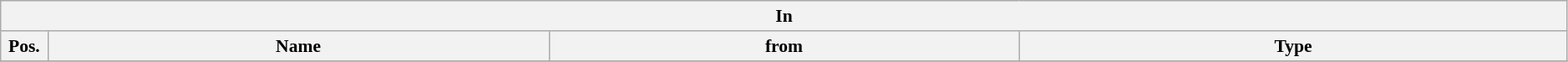<table class="wikitable" style="font-size:90%;width:99%;">
<tr>
<th colspan="4">In</th>
</tr>
<tr>
<th width=3%>Pos.</th>
<th width=32%>Name</th>
<th width=30%>from</th>
<th width=35%>Type</th>
</tr>
<tr>
</tr>
</table>
